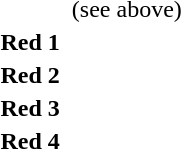<table>
<tr>
<td></td>
<td></td>
<td>(see above)</td>
</tr>
<tr>
<td><strong>Red 1</strong></td>
<td></td>
<td></td>
</tr>
<tr>
<td><strong>Red 2</strong></td>
<td></td>
<td></td>
</tr>
<tr>
<td><strong>Red 3</strong></td>
<td></td>
<td></td>
</tr>
<tr>
<td><strong>Red 4</strong></td>
<td></td>
<td></td>
</tr>
</table>
